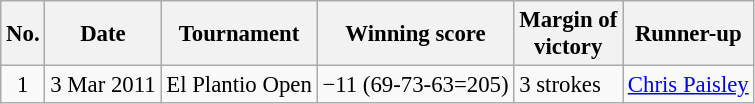<table class="wikitable" style="font-size:95%;">
<tr>
<th>No.</th>
<th>Date</th>
<th>Tournament</th>
<th>Winning score</th>
<th>Margin of<br>victory</th>
<th>Runner-up</th>
</tr>
<tr>
<td align=center>1</td>
<td align=right>3 Mar 2011</td>
<td>El Plantio Open</td>
<td>−11 (69-73-63=205)</td>
<td>3 strokes</td>
<td> <a href='#'>Chris Paisley</a></td>
</tr>
</table>
